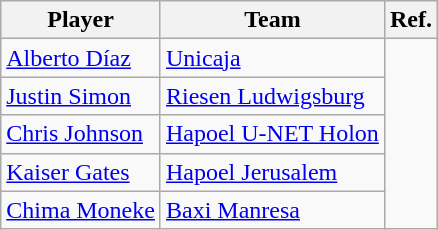<table class="wikitable">
<tr>
<th>Player</th>
<th>Team</th>
<th>Ref.</th>
</tr>
<tr>
<td> <a href='#'>Alberto Díaz</a></td>
<td> <a href='#'>Unicaja</a></td>
<td rowspan="5"></td>
</tr>
<tr>
<td> <a href='#'>Justin Simon</a></td>
<td> <a href='#'>Riesen Ludwigsburg</a></td>
</tr>
<tr>
<td> <a href='#'>Chris Johnson</a></td>
<td> <a href='#'>Hapoel U-NET Holon</a></td>
</tr>
<tr>
<td> <a href='#'>Kaiser Gates</a></td>
<td> <a href='#'>Hapoel Jerusalem</a></td>
</tr>
<tr>
<td> <a href='#'>Chima Moneke</a></td>
<td> <a href='#'>Baxi Manresa</a></td>
</tr>
</table>
